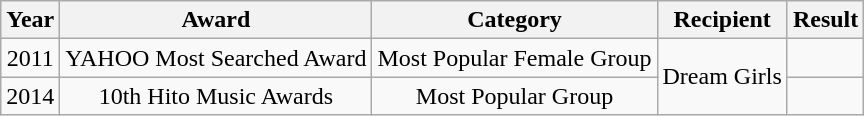<table class="wikitable" style="table-layout: fixed; margin-right:0; text-align:center">
<tr>
<th>Year</th>
<th>Award</th>
<th>Category</th>
<th>Recipient</th>
<th>Result</th>
</tr>
<tr>
<td>2011</td>
<td>YAHOO Most Searched Award</td>
<td>Most Popular Female Group</td>
<td rowspan=2>Dream Girls</td>
<td></td>
</tr>
<tr>
<td>2014</td>
<td>10th Hito Music Awards</td>
<td>Most Popular Group</td>
<td></td>
</tr>
</table>
